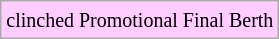<table class="wikitable">
<tr>
<td style="background:#fcf;"><small>clinched Promotional Final Berth</small></td>
</tr>
</table>
